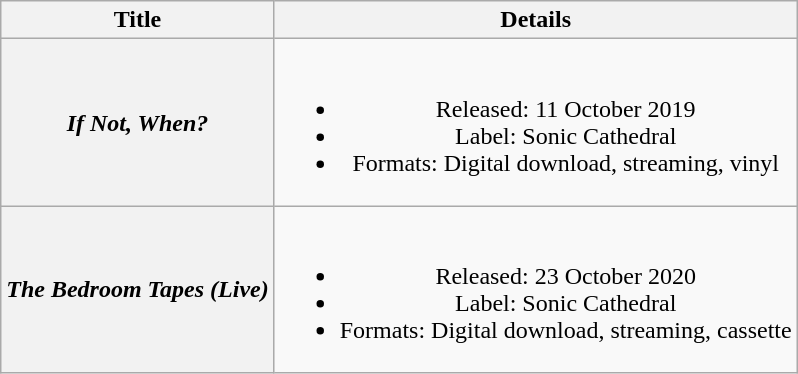<table class="wikitable plainrowheaders" style="text-align:center;">
<tr>
<th>Title</th>
<th>Details</th>
</tr>
<tr>
<th scope="row"><em>If Not, When?</em></th>
<td><br><ul><li>Released: 11 October 2019</li><li>Label: Sonic Cathedral</li><li>Formats: Digital download, streaming, vinyl</li></ul></td>
</tr>
<tr>
<th scope="row"><em>The Bedroom Tapes (Live)</em></th>
<td><br><ul><li>Released: 23 October 2020</li><li>Label: Sonic Cathedral</li><li>Formats: Digital download, streaming, cassette</li></ul></td>
</tr>
</table>
